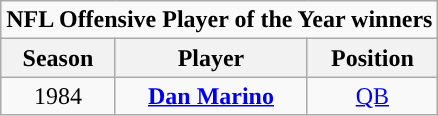<table class="wikitable" style="text-align:center">
<tr>
<td colspan="3"><strong>NFL Offensive Player of the Year winners</strong></td>
</tr>
<tr>
<th>Season</th>
<th>Player</th>
<th>Position</th>
</tr>
<tr>
<td>1984</td>
<td><strong><a href='#'>Dan Marino</a></strong></td>
<td><a href='#'>QB</a></td>
</tr>
</table>
